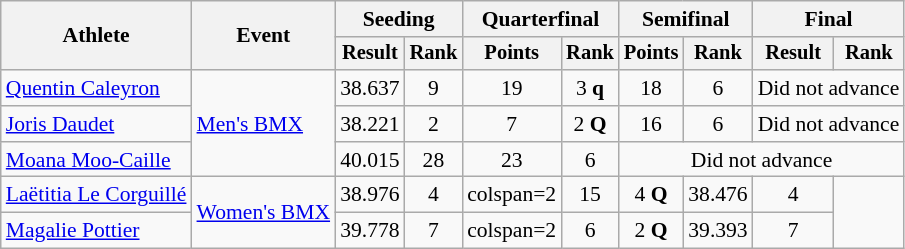<table class="wikitable" style="font-size:90%">
<tr>
<th rowspan="2">Athlete</th>
<th rowspan="2">Event</th>
<th colspan="2">Seeding</th>
<th colspan="2">Quarterfinal</th>
<th colspan="2">Semifinal</th>
<th colspan="2">Final</th>
</tr>
<tr style="font-size:95%">
<th>Result</th>
<th>Rank</th>
<th>Points</th>
<th>Rank</th>
<th>Points</th>
<th>Rank</th>
<th>Result</th>
<th>Rank</th>
</tr>
<tr align=center>
<td align=left><a href='#'>Quentin Caleyron</a></td>
<td align=left rowspan=3><a href='#'>Men's BMX</a></td>
<td>38.637</td>
<td>9</td>
<td>19</td>
<td>3 <strong>q</strong></td>
<td>18</td>
<td>6</td>
<td colspan=2>Did not advance</td>
</tr>
<tr align=center>
<td align=left><a href='#'>Joris Daudet</a></td>
<td>38.221</td>
<td>2</td>
<td>7</td>
<td>2 <strong>Q</strong></td>
<td>16</td>
<td>6</td>
<td colspan=2>Did not advance</td>
</tr>
<tr align=center>
<td align=left><a href='#'>Moana Moo-Caille</a></td>
<td>40.015</td>
<td>28</td>
<td>23</td>
<td>6</td>
<td colspan=4>Did not advance</td>
</tr>
<tr align=center>
<td align=left><a href='#'>Laëtitia Le Corguillé</a></td>
<td align=left rowspan=2><a href='#'>Women's BMX</a></td>
<td>38.976</td>
<td>4</td>
<td>colspan=2 </td>
<td>15</td>
<td>4 <strong>Q</strong></td>
<td>38.476</td>
<td>4</td>
</tr>
<tr align=center>
<td align=left><a href='#'>Magalie Pottier</a></td>
<td>39.778</td>
<td>7</td>
<td>colspan=2 </td>
<td>6</td>
<td>2 <strong>Q</strong></td>
<td>39.393</td>
<td>7</td>
</tr>
</table>
